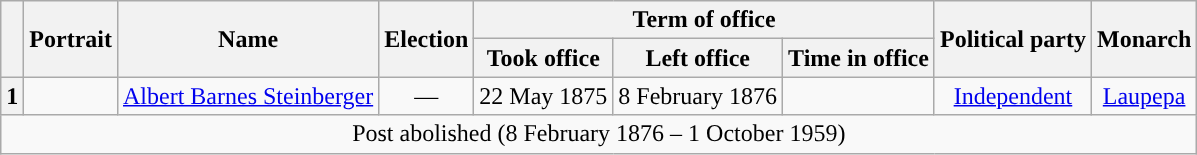<table class="wikitable" style="font-size:100%;text-align:center">
<tr>
<th rowspan="2"></th>
<th rowspan="2">Portrait</th>
<th rowspan="2">Name<br></th>
<th rowspan="2">Election</th>
<th colspan="3">Term of office</th>
<th rowspan="2">Political party</th>
<th rowspan="2">Monarch</th>
</tr>
<tr>
<th>Took office</th>
<th>Left office</th>
<th>Time in office</th>
</tr>
<tr>
<th style="background:">1</th>
<td></td>
<td><a href='#'>Albert Barnes Steinberger</a><br></td>
<td>—</td>
<td>22 May 1875</td>
<td>8 February 1876</td>
<td></td>
<td><a href='#'>Independent</a></td>
<td><a href='#'>Laupepa</a></td>
</tr>
<tr>
<td colspan="9" align="center">Post abolished (8 February 1876 – 1 October 1959)</td>
</tr>
</table>
